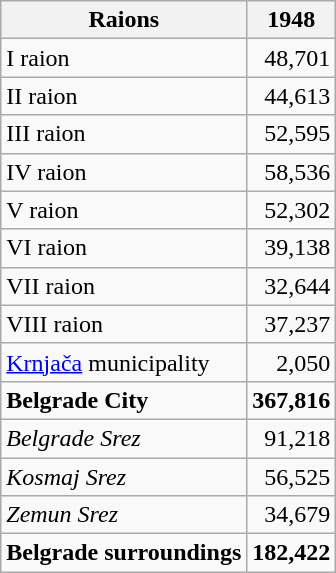<table class="wikitable sortable">
<tr>
<th>Raions</th>
<th>1948</th>
</tr>
<tr>
<td>I raion</td>
<td align="right">48,701</td>
</tr>
<tr>
<td>II raion</td>
<td align="right">44,613</td>
</tr>
<tr>
<td>III raion</td>
<td align="right">52,595</td>
</tr>
<tr>
<td>IV raion</td>
<td align="right">58,536</td>
</tr>
<tr>
<td>V raion</td>
<td align="right">52,302</td>
</tr>
<tr>
<td>VI raion</td>
<td align="right">39,138</td>
</tr>
<tr>
<td>VII raion</td>
<td align="right">32,644</td>
</tr>
<tr>
<td>VIII raion</td>
<td align="right">37,237</td>
</tr>
<tr>
<td><a href='#'>Krnjača</a> municipality</td>
<td align="right">2,050</td>
</tr>
<tr class="sortbottom">
<td><strong>Belgrade City</strong></td>
<td align="right"><strong>367,816</strong></td>
</tr>
<tr>
<td><em>Belgrade Srez</em></td>
<td align="right">91,218</td>
</tr>
<tr>
<td><em>Kosmaj Srez</em></td>
<td align="right">56,525</td>
</tr>
<tr>
<td><em>Zemun Srez</em></td>
<td align="right">34,679</td>
</tr>
<tr class="sortbottom">
<td><strong>Belgrade surroundings</strong></td>
<td align="right"><strong>182,422</strong></td>
</tr>
</table>
